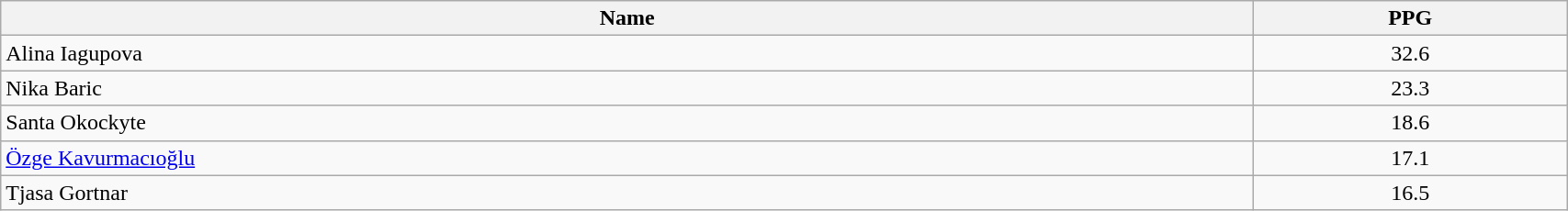<table class=wikitable width="90%">
<tr>
<th width="80%">Name</th>
<th width="20%">PPG</th>
</tr>
<tr>
<td> Alina Iagupova</td>
<td align=center>32.6</td>
</tr>
<tr>
<td> Nika Baric</td>
<td align=center>23.3</td>
</tr>
<tr>
<td> Santa Okockyte</td>
<td align=center>18.6</td>
</tr>
<tr>
<td> <a href='#'>Özge Kavurmacıoğlu</a></td>
<td align=center>17.1</td>
</tr>
<tr>
<td> Tjasa Gortnar</td>
<td align=center>16.5</td>
</tr>
</table>
